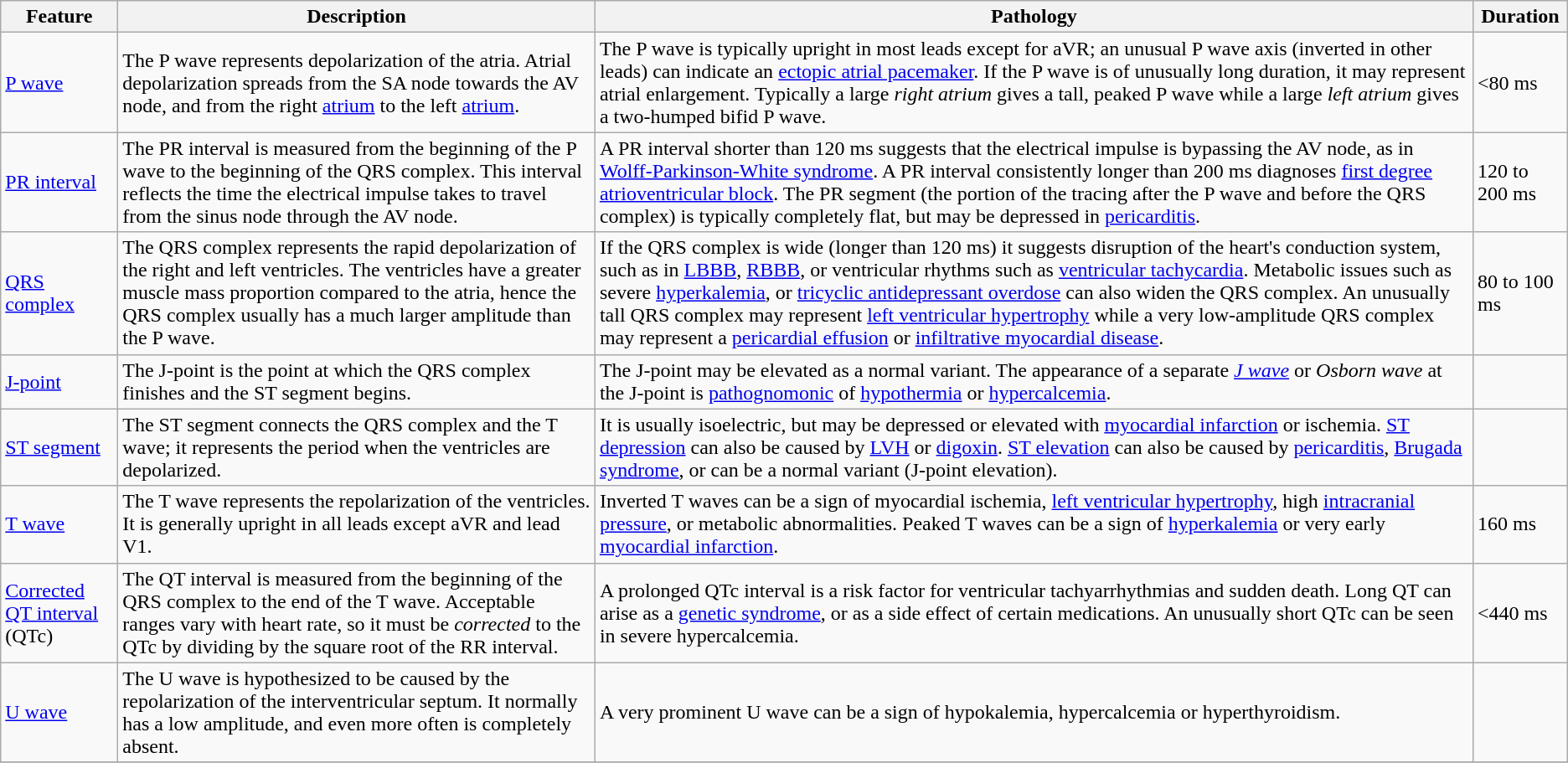<table class="wikitable">
<tr>
<th>Feature</th>
<th>Description</th>
<th>Pathology</th>
<th>Duration</th>
</tr>
<tr>
<td><a href='#'>P wave</a></td>
<td>The P wave represents depolarization of the atria. Atrial depolarization spreads from the SA node towards the AV node, and from the right <a href='#'>atrium</a> to the left <a href='#'>atrium</a>.</td>
<td>The P wave is typically upright in most leads except for aVR; an unusual P wave axis (inverted in other leads) can indicate an <a href='#'>ectopic atrial pacemaker</a>. If the P wave is of unusually long duration, it may represent atrial enlargement. Typically a large <em>right atrium</em> gives a tall, peaked P wave while a large <em>left atrium</em> gives a two-humped bifid P wave.</td>
<td><80 ms</td>
</tr>
<tr>
<td><a href='#'>PR interval</a></td>
<td>The PR interval is measured from the beginning of the P wave to the beginning of the QRS complex. This interval reflects the time the electrical impulse takes to travel from the sinus node through the AV node.</td>
<td>A PR interval shorter than 120 ms suggests that the electrical impulse is bypassing the AV node, as in <a href='#'>Wolff-Parkinson-White syndrome</a>. A PR interval consistently longer than 200 ms diagnoses <a href='#'>first degree atrioventricular block</a>. The PR segment (the portion of the tracing after the P wave and before the QRS complex) is typically completely flat, but may be depressed in <a href='#'>pericarditis</a>.</td>
<td>120 to 200 ms</td>
</tr>
<tr>
<td><a href='#'>QRS complex</a></td>
<td>The QRS complex represents the rapid depolarization of the right and left ventricles. The ventricles have a greater muscle mass proportion compared to the atria, hence the QRS complex usually has a much larger amplitude than the P wave.</td>
<td>If the QRS complex is wide (longer than 120 ms) it suggests disruption of the heart's conduction system, such as in <a href='#'>LBBB</a>, <a href='#'>RBBB</a>, or ventricular rhythms such as <a href='#'>ventricular tachycardia</a>. Metabolic issues such as severe <a href='#'>hyperkalemia</a>, or <a href='#'>tricyclic antidepressant overdose</a> can also widen the QRS complex. An unusually tall QRS complex may represent <a href='#'>left ventricular hypertrophy</a> while a very low-amplitude QRS complex may represent a <a href='#'>pericardial effusion</a> or <a href='#'>infiltrative myocardial disease</a>.</td>
<td>80 to 100 ms</td>
</tr>
<tr>
<td><a href='#'>J-point</a></td>
<td>The J-point is the point at which the QRS complex finishes and the ST segment begins.</td>
<td>The J-point may be elevated as a normal variant. The appearance of a separate <em><a href='#'>J wave</a></em> or <em>Osborn wave</em> at the J-point is <a href='#'>pathognomonic</a> of <a href='#'>hypothermia</a> or <a href='#'>hypercalcemia</a>.</td>
<td></td>
</tr>
<tr>
<td><a href='#'>ST segment</a></td>
<td>The ST segment connects the QRS complex and the T wave; it represents the period when the ventricles are depolarized.</td>
<td>It is usually isoelectric, but may be depressed or elevated with <a href='#'>myocardial infarction</a> or ischemia. <a href='#'>ST depression</a> can also be caused by <a href='#'>LVH</a> or <a href='#'>digoxin</a>. <a href='#'>ST elevation</a> can also be caused by <a href='#'>pericarditis</a>, <a href='#'>Brugada syndrome</a>, or can be a normal variant (J-point elevation).</td>
<td></td>
</tr>
<tr>
<td><a href='#'>T wave</a></td>
<td>The T wave represents the repolarization of the ventricles. It is generally upright in all leads except aVR and lead V1.</td>
<td>Inverted T waves can be a sign of myocardial ischemia, <a href='#'>left ventricular hypertrophy</a>, high <a href='#'>intracranial pressure</a>, or metabolic abnormalities. Peaked T waves can be a sign of <a href='#'>hyperkalemia</a> or very early <a href='#'>myocardial infarction</a>.</td>
<td>160 ms</td>
</tr>
<tr>
<td><a href='#'>Corrected QT interval</a> (QTc)</td>
<td>The QT interval is measured from the beginning of the QRS complex to the end of the T wave. Acceptable ranges vary with heart rate, so it must be <em>corrected</em> to the QTc by dividing by the square root of the RR interval.</td>
<td>A prolonged QTc interval is a risk factor for ventricular tachyarrhythmias and sudden death. Long QT can arise as a <a href='#'>genetic syndrome</a>, or as a side effect of certain medications. An unusually short QTc can be seen in severe hypercalcemia.</td>
<td><440 ms</td>
</tr>
<tr>
<td><a href='#'>U wave</a></td>
<td>The U wave is hypothesized to be caused by the repolarization of the interventricular septum. It normally has a low amplitude, and even more often is completely absent.</td>
<td>A very prominent U wave can be a sign of hypokalemia, hypercalcemia or hyperthyroidism.</td>
<td></td>
</tr>
<tr>
</tr>
</table>
